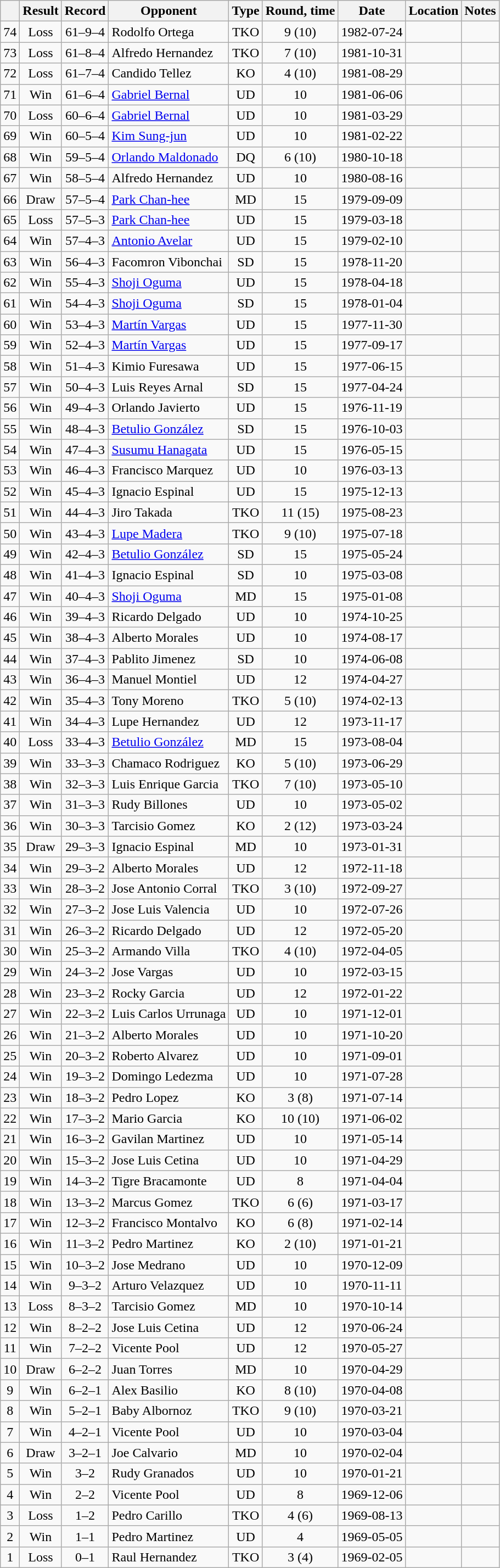<table class=wikitable style=text-align:center>
<tr>
<th></th>
<th>Result</th>
<th>Record</th>
<th>Opponent</th>
<th>Type</th>
<th>Round, time</th>
<th>Date</th>
<th>Location</th>
<th>Notes</th>
</tr>
<tr>
<td>74</td>
<td>Loss</td>
<td>61–9–4</td>
<td align=left>Rodolfo Ortega</td>
<td>TKO</td>
<td>9 (10)</td>
<td>1982-07-24</td>
<td align=left></td>
<td align=left></td>
</tr>
<tr>
<td>73</td>
<td>Loss</td>
<td>61–8–4</td>
<td align=left>Alfredo Hernandez</td>
<td>TKO</td>
<td>7 (10)</td>
<td>1981-10-31</td>
<td align=left></td>
<td align=left></td>
</tr>
<tr>
<td>72</td>
<td>Loss</td>
<td>61–7–4</td>
<td align=left>Candido Tellez</td>
<td>KO</td>
<td>4 (10)</td>
<td>1981-08-29</td>
<td align=left></td>
<td align=left></td>
</tr>
<tr>
<td>71</td>
<td>Win</td>
<td>61–6–4</td>
<td align=left><a href='#'>Gabriel Bernal</a></td>
<td>UD</td>
<td>10</td>
<td>1981-06-06</td>
<td align=left></td>
<td align=left></td>
</tr>
<tr>
<td>70</td>
<td>Loss</td>
<td>60–6–4</td>
<td align=left><a href='#'>Gabriel Bernal</a></td>
<td>UD</td>
<td>10</td>
<td>1981-03-29</td>
<td align=left></td>
<td align=left></td>
</tr>
<tr>
<td>69</td>
<td>Win</td>
<td>60–5–4</td>
<td align=left><a href='#'>Kim Sung-jun</a></td>
<td>UD</td>
<td>10</td>
<td>1981-02-22</td>
<td align=left></td>
<td align=left></td>
</tr>
<tr>
<td>68</td>
<td>Win</td>
<td>59–5–4</td>
<td align=left><a href='#'>Orlando Maldonado</a></td>
<td>DQ</td>
<td>6 (10)</td>
<td>1980-10-18</td>
<td align=left></td>
<td align=left></td>
</tr>
<tr>
<td>67</td>
<td>Win</td>
<td>58–5–4</td>
<td align=left>Alfredo Hernandez</td>
<td>UD</td>
<td>10</td>
<td>1980-08-16</td>
<td align=left></td>
<td align=left></td>
</tr>
<tr>
<td>66</td>
<td>Draw</td>
<td>57–5–4</td>
<td align=left><a href='#'>Park Chan-hee</a></td>
<td>MD</td>
<td>15</td>
<td>1979-09-09</td>
<td align=left></td>
<td align=left></td>
</tr>
<tr>
<td>65</td>
<td>Loss</td>
<td>57–5–3</td>
<td align=left><a href='#'>Park Chan-hee</a></td>
<td>UD</td>
<td>15</td>
<td>1979-03-18</td>
<td align=left></td>
<td align=left></td>
</tr>
<tr>
<td>64</td>
<td>Win</td>
<td>57–4–3</td>
<td align=left><a href='#'>Antonio Avelar</a></td>
<td>UD</td>
<td>15</td>
<td>1979-02-10</td>
<td align=left></td>
<td align=left></td>
</tr>
<tr>
<td>63</td>
<td>Win</td>
<td>56–4–3</td>
<td align=left>Facomron Vibonchai</td>
<td>SD</td>
<td>15</td>
<td>1978-11-20</td>
<td align=left></td>
<td align=left></td>
</tr>
<tr>
<td>62</td>
<td>Win</td>
<td>55–4–3</td>
<td align=left><a href='#'>Shoji Oguma</a></td>
<td>UD</td>
<td>15</td>
<td>1978-04-18</td>
<td align=left></td>
<td align=left></td>
</tr>
<tr>
<td>61</td>
<td>Win</td>
<td>54–4–3</td>
<td align=left><a href='#'>Shoji Oguma</a></td>
<td>SD</td>
<td>15</td>
<td>1978-01-04</td>
<td align=left></td>
<td align=left></td>
</tr>
<tr>
<td>60</td>
<td>Win</td>
<td>53–4–3</td>
<td align=left><a href='#'>Martín Vargas</a></td>
<td>UD</td>
<td>15</td>
<td>1977-11-30</td>
<td align=left></td>
<td align=left></td>
</tr>
<tr>
<td>59</td>
<td>Win</td>
<td>52–4–3</td>
<td align=left><a href='#'>Martín Vargas</a></td>
<td>UD</td>
<td>15</td>
<td>1977-09-17</td>
<td align=left></td>
<td align=left></td>
</tr>
<tr>
<td>58</td>
<td>Win</td>
<td>51–4–3</td>
<td align=left>Kimio Furesawa</td>
<td>UD</td>
<td>15</td>
<td>1977-06-15</td>
<td align=left></td>
<td align=left></td>
</tr>
<tr>
<td>57</td>
<td>Win</td>
<td>50–4–3</td>
<td align=left>Luis Reyes Arnal</td>
<td>SD</td>
<td>15</td>
<td>1977-04-24</td>
<td align=left></td>
<td align=left></td>
</tr>
<tr>
<td>56</td>
<td>Win</td>
<td>49–4–3</td>
<td align=left>Orlando Javierto</td>
<td>UD</td>
<td>15</td>
<td>1976-11-19</td>
<td align=left></td>
<td align=left></td>
</tr>
<tr>
<td>55</td>
<td>Win</td>
<td>48–4–3</td>
<td align=left><a href='#'>Betulio González</a></td>
<td>SD</td>
<td>15</td>
<td>1976-10-03</td>
<td align=left></td>
<td align=left></td>
</tr>
<tr>
<td>54</td>
<td>Win</td>
<td>47–4–3</td>
<td align=left><a href='#'>Susumu Hanagata</a></td>
<td>UD</td>
<td>15</td>
<td>1976-05-15</td>
<td align=left></td>
<td align=left></td>
</tr>
<tr>
<td>53</td>
<td>Win</td>
<td>46–4–3</td>
<td align=left>Francisco Marquez</td>
<td>UD</td>
<td>10</td>
<td>1976-03-13</td>
<td align=left></td>
<td align=left></td>
</tr>
<tr>
<td>52</td>
<td>Win</td>
<td>45–4–3</td>
<td align=left>Ignacio Espinal</td>
<td>UD</td>
<td>15</td>
<td>1975-12-13</td>
<td align=left></td>
<td align=left></td>
</tr>
<tr>
<td>51</td>
<td>Win</td>
<td>44–4–3</td>
<td align=left>Jiro Takada</td>
<td>TKO</td>
<td>11 (15)</td>
<td>1975-08-23</td>
<td align=left></td>
<td align=left></td>
</tr>
<tr>
<td>50</td>
<td>Win</td>
<td>43–4–3</td>
<td align=left><a href='#'>Lupe Madera</a></td>
<td>TKO</td>
<td>9 (10)</td>
<td>1975-07-18</td>
<td align=left></td>
<td align=left></td>
</tr>
<tr>
<td>49</td>
<td>Win</td>
<td>42–4–3</td>
<td align=left><a href='#'>Betulio González</a></td>
<td>SD</td>
<td>15</td>
<td>1975-05-24</td>
<td align=left></td>
<td align=left></td>
</tr>
<tr>
<td>48</td>
<td>Win</td>
<td>41–4–3</td>
<td align=left>Ignacio Espinal</td>
<td>SD</td>
<td>10</td>
<td>1975-03-08</td>
<td align=left></td>
<td align=left></td>
</tr>
<tr>
<td>47</td>
<td>Win</td>
<td>40–4–3</td>
<td align=left><a href='#'>Shoji Oguma</a></td>
<td>MD</td>
<td>15</td>
<td>1975-01-08</td>
<td align=left></td>
<td align=left></td>
</tr>
<tr>
<td>46</td>
<td>Win</td>
<td>39–4–3</td>
<td align=left>Ricardo Delgado</td>
<td>UD</td>
<td>10</td>
<td>1974-10-25</td>
<td align=left></td>
<td align=left></td>
</tr>
<tr>
<td>45</td>
<td>Win</td>
<td>38–4–3</td>
<td align=left>Alberto Morales</td>
<td>UD</td>
<td>10</td>
<td>1974-08-17</td>
<td align=left></td>
<td align=left></td>
</tr>
<tr>
<td>44</td>
<td>Win</td>
<td>37–4–3</td>
<td align=left>Pablito Jimenez</td>
<td>SD</td>
<td>10</td>
<td>1974-06-08</td>
<td align=left></td>
<td align=left></td>
</tr>
<tr>
<td>43</td>
<td>Win</td>
<td>36–4–3</td>
<td align=left>Manuel Montiel</td>
<td>UD</td>
<td>12</td>
<td>1974-04-27</td>
<td align=left></td>
<td align=left></td>
</tr>
<tr>
<td>42</td>
<td>Win</td>
<td>35–4–3</td>
<td align=left>Tony Moreno</td>
<td>TKO</td>
<td>5 (10)</td>
<td>1974-02-13</td>
<td align=left></td>
<td align=left></td>
</tr>
<tr>
<td>41</td>
<td>Win</td>
<td>34–4–3</td>
<td align=left>Lupe Hernandez</td>
<td>UD</td>
<td>12</td>
<td>1973-11-17</td>
<td align=left></td>
<td align=left></td>
</tr>
<tr>
<td>40</td>
<td>Loss</td>
<td>33–4–3</td>
<td align=left><a href='#'>Betulio González</a></td>
<td>MD</td>
<td>15</td>
<td>1973-08-04</td>
<td align=left></td>
<td align=left></td>
</tr>
<tr>
<td>39</td>
<td>Win</td>
<td>33–3–3</td>
<td align=left>Chamaco Rodriguez</td>
<td>KO</td>
<td>5 (10)</td>
<td>1973-06-29</td>
<td align=left></td>
<td align=left></td>
</tr>
<tr>
<td>38</td>
<td>Win</td>
<td>32–3–3</td>
<td align=left>Luis Enrique Garcia</td>
<td>TKO</td>
<td>7 (10)</td>
<td>1973-05-10</td>
<td align=left></td>
<td align=left></td>
</tr>
<tr>
<td>37</td>
<td>Win</td>
<td>31–3–3</td>
<td align=left>Rudy Billones</td>
<td>UD</td>
<td>10</td>
<td>1973-05-02</td>
<td align=left></td>
<td align=left></td>
</tr>
<tr>
<td>36</td>
<td>Win</td>
<td>30–3–3</td>
<td align=left>Tarcisio Gomez</td>
<td>KO</td>
<td>2 (12)</td>
<td>1973-03-24</td>
<td align=left></td>
<td align=left></td>
</tr>
<tr>
<td>35</td>
<td>Draw</td>
<td>29–3–3</td>
<td align=left>Ignacio Espinal</td>
<td>MD</td>
<td>10</td>
<td>1973-01-31</td>
<td align=left></td>
<td align=left></td>
</tr>
<tr>
<td>34</td>
<td>Win</td>
<td>29–3–2</td>
<td align=left>Alberto Morales</td>
<td>UD</td>
<td>12</td>
<td>1972-11-18</td>
<td align=left></td>
<td align=left></td>
</tr>
<tr>
<td>33</td>
<td>Win</td>
<td>28–3–2</td>
<td align=left>Jose Antonio Corral</td>
<td>TKO</td>
<td>3 (10)</td>
<td>1972-09-27</td>
<td align=left></td>
<td align=left></td>
</tr>
<tr>
<td>32</td>
<td>Win</td>
<td>27–3–2</td>
<td align=left>Jose Luis Valencia</td>
<td>UD</td>
<td>10</td>
<td>1972-07-26</td>
<td align=left></td>
<td align=left></td>
</tr>
<tr>
<td>31</td>
<td>Win</td>
<td>26–3–2</td>
<td align=left>Ricardo Delgado</td>
<td>UD</td>
<td>12</td>
<td>1972-05-20</td>
<td align=left></td>
<td align=left></td>
</tr>
<tr>
<td>30</td>
<td>Win</td>
<td>25–3–2</td>
<td align=left>Armando Villa</td>
<td>TKO</td>
<td>4 (10)</td>
<td>1972-04-05</td>
<td align=left></td>
<td align=left></td>
</tr>
<tr>
<td>29</td>
<td>Win</td>
<td>24–3–2</td>
<td align=left>Jose Vargas</td>
<td>UD</td>
<td>10</td>
<td>1972-03-15</td>
<td align=left></td>
<td align=left></td>
</tr>
<tr>
<td>28</td>
<td>Win</td>
<td>23–3–2</td>
<td align=left>Rocky Garcia</td>
<td>UD</td>
<td>12</td>
<td>1972-01-22</td>
<td align=left></td>
<td align=left></td>
</tr>
<tr>
<td>27</td>
<td>Win</td>
<td>22–3–2</td>
<td align=left>Luis Carlos Urrunaga</td>
<td>UD</td>
<td>10</td>
<td>1971-12-01</td>
<td align=left></td>
<td align=left></td>
</tr>
<tr>
<td>26</td>
<td>Win</td>
<td>21–3–2</td>
<td align=left>Alberto Morales</td>
<td>UD</td>
<td>10</td>
<td>1971-10-20</td>
<td align=left></td>
<td align=left></td>
</tr>
<tr>
<td>25</td>
<td>Win</td>
<td>20–3–2</td>
<td align=left>Roberto Alvarez</td>
<td>UD</td>
<td>10</td>
<td>1971-09-01</td>
<td align=left></td>
<td align=left></td>
</tr>
<tr>
<td>24</td>
<td>Win</td>
<td>19–3–2</td>
<td align=left>Domingo Ledezma</td>
<td>UD</td>
<td>10</td>
<td>1971-07-28</td>
<td align=left></td>
<td align=left></td>
</tr>
<tr>
<td>23</td>
<td>Win</td>
<td>18–3–2</td>
<td align=left>Pedro Lopez</td>
<td>KO</td>
<td>3 (8)</td>
<td>1971-07-14</td>
<td align=left></td>
<td align=left></td>
</tr>
<tr>
<td>22</td>
<td>Win</td>
<td>17–3–2</td>
<td align=left>Mario Garcia</td>
<td>KO</td>
<td>10 (10)</td>
<td>1971-06-02</td>
<td align=left></td>
<td align=left></td>
</tr>
<tr>
<td>21</td>
<td>Win</td>
<td>16–3–2</td>
<td align=left>Gavilan Martinez</td>
<td>UD</td>
<td>10</td>
<td>1971-05-14</td>
<td align=left></td>
<td align=left></td>
</tr>
<tr>
<td>20</td>
<td>Win</td>
<td>15–3–2</td>
<td align=left>Jose Luis Cetina</td>
<td>UD</td>
<td>10</td>
<td>1971-04-29</td>
<td align=left></td>
<td align=left></td>
</tr>
<tr>
<td>19</td>
<td>Win</td>
<td>14–3–2</td>
<td align=left>Tigre Bracamonte</td>
<td>UD</td>
<td>8</td>
<td>1971-04-04</td>
<td align=left></td>
<td align=left></td>
</tr>
<tr>
<td>18</td>
<td>Win</td>
<td>13–3–2</td>
<td align=left>Marcus Gomez</td>
<td>TKO</td>
<td>6 (6)</td>
<td>1971-03-17</td>
<td align=left></td>
<td align=left></td>
</tr>
<tr>
<td>17</td>
<td>Win</td>
<td>12–3–2</td>
<td align=left>Francisco Montalvo</td>
<td>KO</td>
<td>6 (8)</td>
<td>1971-02-14</td>
<td align=left></td>
<td align=left></td>
</tr>
<tr>
<td>16</td>
<td>Win</td>
<td>11–3–2</td>
<td align=left>Pedro Martinez</td>
<td>KO</td>
<td>2 (10)</td>
<td>1971-01-21</td>
<td align=left></td>
<td align=left></td>
</tr>
<tr>
<td>15</td>
<td>Win</td>
<td>10–3–2</td>
<td align=left>Jose Medrano</td>
<td>UD</td>
<td>10</td>
<td>1970-12-09</td>
<td align=left></td>
<td align=left></td>
</tr>
<tr>
<td>14</td>
<td>Win</td>
<td>9–3–2</td>
<td align=left>Arturo Velazquez</td>
<td>UD</td>
<td>10</td>
<td>1970-11-11</td>
<td align=left></td>
<td align=left></td>
</tr>
<tr>
<td>13</td>
<td>Loss</td>
<td>8–3–2</td>
<td align=left>Tarcisio Gomez</td>
<td>MD</td>
<td>10</td>
<td>1970-10-14</td>
<td align=left></td>
<td align=left></td>
</tr>
<tr>
<td>12</td>
<td>Win</td>
<td>8–2–2</td>
<td align=left>Jose Luis Cetina</td>
<td>UD</td>
<td>12</td>
<td>1970-06-24</td>
<td align=left></td>
<td align=left></td>
</tr>
<tr>
<td>11</td>
<td>Win</td>
<td>7–2–2</td>
<td align=left>Vicente Pool</td>
<td>UD</td>
<td>12</td>
<td>1970-05-27</td>
<td align=left></td>
<td align=left></td>
</tr>
<tr>
<td>10</td>
<td>Draw</td>
<td>6–2–2</td>
<td align=left>Juan Torres</td>
<td>MD</td>
<td>10</td>
<td>1970-04-29</td>
<td align=left></td>
<td align=left></td>
</tr>
<tr>
<td>9</td>
<td>Win</td>
<td>6–2–1</td>
<td align=left>Alex Basilio</td>
<td>KO</td>
<td>8 (10)</td>
<td>1970-04-08</td>
<td align=left></td>
<td align=left></td>
</tr>
<tr>
<td>8</td>
<td>Win</td>
<td>5–2–1</td>
<td align=left>Baby Albornoz</td>
<td>TKO</td>
<td>9 (10)</td>
<td>1970-03-21</td>
<td align=left></td>
<td align=left></td>
</tr>
<tr>
<td>7</td>
<td>Win</td>
<td>4–2–1</td>
<td align=left>Vicente Pool</td>
<td>UD</td>
<td>10</td>
<td>1970-03-04</td>
<td align=left></td>
<td align=left></td>
</tr>
<tr>
<td>6</td>
<td>Draw</td>
<td>3–2–1</td>
<td align=left>Joe Calvario</td>
<td>MD</td>
<td>10</td>
<td>1970-02-04</td>
<td align=left></td>
<td align=left></td>
</tr>
<tr>
<td>5</td>
<td>Win</td>
<td>3–2</td>
<td align=left>Rudy Granados</td>
<td>UD</td>
<td>10</td>
<td>1970-01-21</td>
<td align=left></td>
<td align=left></td>
</tr>
<tr>
<td>4</td>
<td>Win</td>
<td>2–2</td>
<td align=left>Vicente Pool</td>
<td>UD</td>
<td>8</td>
<td>1969-12-06</td>
<td align=left></td>
<td align=left></td>
</tr>
<tr>
<td>3</td>
<td>Loss</td>
<td>1–2</td>
<td align=left>Pedro Carillo</td>
<td>TKO</td>
<td>4 (6)</td>
<td>1969-08-13</td>
<td align=left></td>
<td align=left></td>
</tr>
<tr>
<td>2</td>
<td>Win</td>
<td>1–1</td>
<td align=left>Pedro Martinez</td>
<td>UD</td>
<td>4</td>
<td>1969-05-05</td>
<td align=left></td>
<td align=left></td>
</tr>
<tr>
<td>1</td>
<td>Loss</td>
<td>0–1</td>
<td align=left>Raul Hernandez</td>
<td>TKO</td>
<td>3 (4)</td>
<td>1969-02-05</td>
<td align=left></td>
<td align=left></td>
</tr>
</table>
